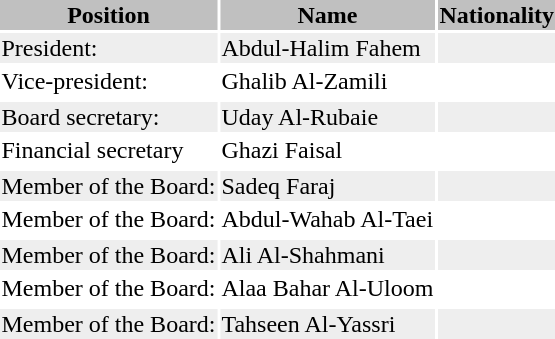<table class="toccolours">
<tr>
<th bgcolor=silver>Position</th>
<th bgcolor=silver>Name</th>
<th bgcolor=silver>Nationality</th>
</tr>
<tr bgcolor=#eeeeee>
<td>President:</td>
<td>Abdul-Halim Fahem</td>
<td></td>
</tr>
<tr>
<td>Vice-president:</td>
<td>Ghalib Al-Zamili</td>
<td></td>
</tr>
<tr>
</tr>
<tr bgcolor=#eeeeee>
<td>Board secretary:</td>
<td>Uday Al-Rubaie</td>
<td></td>
</tr>
<tr>
<td>Financial secretary</td>
<td>Ghazi Faisal</td>
<td></td>
</tr>
<tr>
</tr>
<tr bgcolor=#eeeeee>
<td>Member of the Board:</td>
<td>Sadeq Faraj</td>
<td></td>
</tr>
<tr>
<td>Member of the Board:</td>
<td>Abdul-Wahab Al-Taei</td>
<td></td>
</tr>
<tr>
</tr>
<tr bgcolor=#eeeeee>
<td>Member of the Board:</td>
<td>Ali Al-Shahmani</td>
<td></td>
</tr>
<tr>
<td>Member of the Board:</td>
<td>Alaa Bahar Al-Uloom</td>
<td></td>
</tr>
<tr>
</tr>
<tr bgcolor=#eeeeee>
<td>Member of the Board:</td>
<td>Tahseen Al-Yassri</td>
<td></td>
</tr>
<tr>
</tr>
</table>
